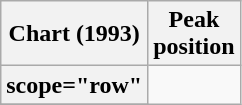<table class="wikitable plainrowheaders" style="text-align:center;">
<tr>
<th scope="col">Chart (1993)</th>
<th scope="col">Peak<br>position</th>
</tr>
<tr>
<th>scope="row"</th>
</tr>
<tr>
</tr>
</table>
